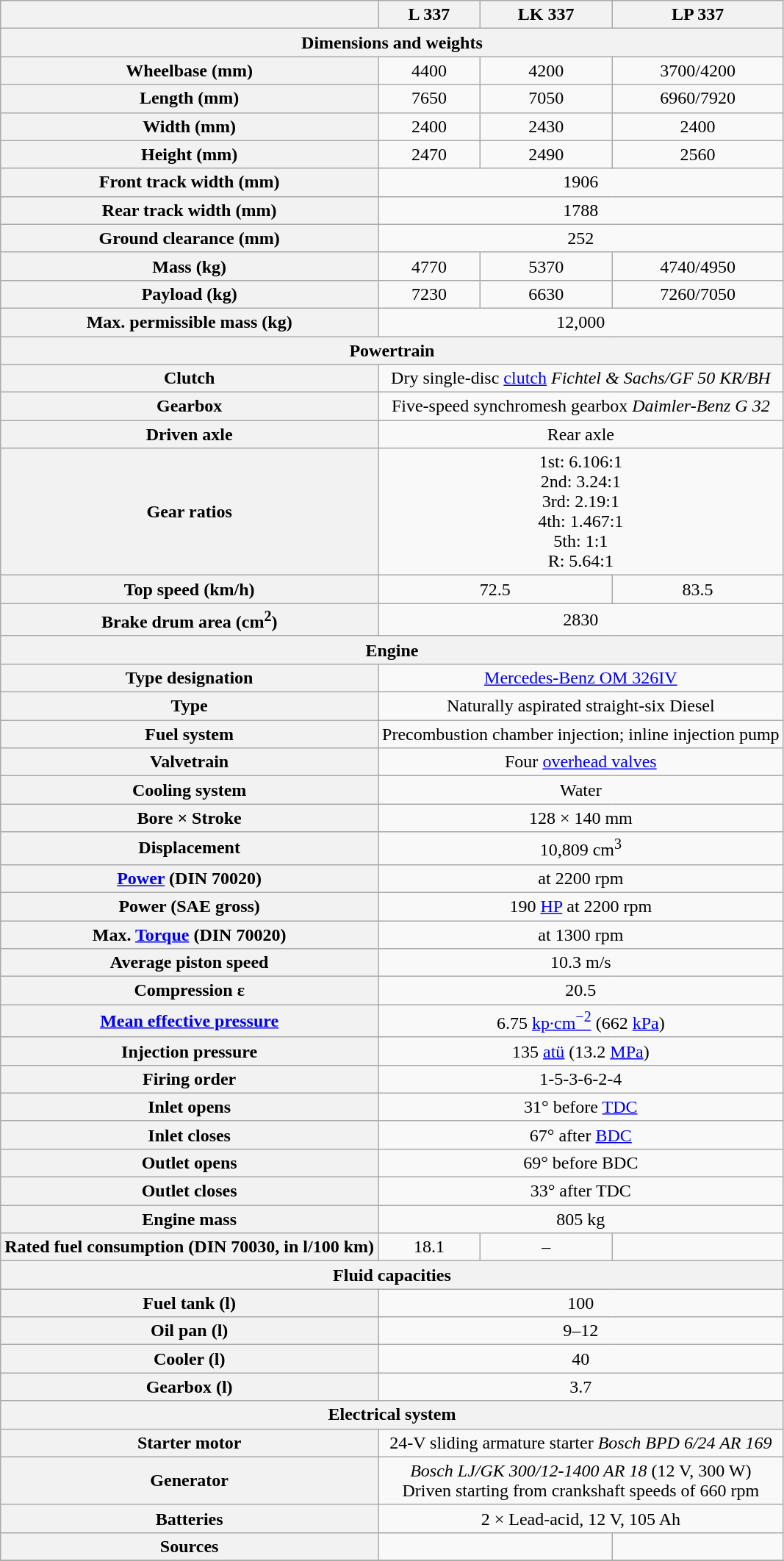<table class="wikitable mw-collapsible mw-collapsed">
<tr>
<th></th>
<th>L 337</th>
<th>LK 337</th>
<th>LP 337</th>
</tr>
<tr>
<th class="hintergrundfarbe5" colspan="4">Dimensions and weights</th>
</tr>
<tr>
<th>Wheelbase (mm)</th>
<td style="text-align:center">4400</td>
<td style="text-align:center">4200</td>
<td style="text-align:center">3700/4200</td>
</tr>
<tr>
<th>Length (mm)</th>
<td style="text-align:center">7650</td>
<td style="text-align:center">7050</td>
<td style="text-align:center">6960/7920</td>
</tr>
<tr>
<th>Width (mm)</th>
<td style="text-align:center">2400</td>
<td style="text-align:center">2430</td>
<td style="text-align:center">2400</td>
</tr>
<tr>
<th>Height (mm)</th>
<td style="text-align:center">2470</td>
<td style="text-align:center">2490</td>
<td style="text-align:center">2560</td>
</tr>
<tr>
<th>Front track width (mm)</th>
<td style="text-align:center" colspan="3">1906</td>
</tr>
<tr>
<th>Rear track width (mm)</th>
<td style="text-align:center" colspan="3">1788</td>
</tr>
<tr>
<th>Ground clearance (mm)</th>
<td style="text-align:center" colspan="3">252</td>
</tr>
<tr>
<th>Mass (kg)</th>
<td style="text-align:center">4770</td>
<td style="text-align:center">5370</td>
<td style="text-align:center">4740/4950</td>
</tr>
<tr>
<th>Payload (kg)</th>
<td style="text-align:center">7230</td>
<td style="text-align:center">6630</td>
<td style="text-align:center">7260/7050</td>
</tr>
<tr>
<th>Max. permissible mass (kg)</th>
<td style="text-align:center" colspan="3">12,000</td>
</tr>
<tr>
<th class="hintergrundfarbe5" colspan="4">Powertrain</th>
</tr>
<tr>
<th>Clutch</th>
<td style="text-align:center" colspan="3">Dry single-disc <a href='#'>clutch</a> <em>Fichtel & Sachs/GF 50 KR/BH</em></td>
</tr>
<tr>
<th>Gearbox</th>
<td style="text-align:center" colspan="3">Five-speed synchromesh gearbox <em>Daimler-Benz G 32</em></td>
</tr>
<tr>
<th>Driven axle</th>
<td style="text-align:center" colspan="3">Rear axle</td>
</tr>
<tr>
<th>Gear ratios</th>
<td style="text-align:center" colspan="3">1st: 6.106:1<br>2nd: 3.24:1<br>3rd: 2.19:1<br>4th: 1.467:1<br>5th: 1:1<br>R: 5.64:1</td>
</tr>
<tr>
<th>Top speed (km/h)</th>
<td style="text-align:center" colspan="2">72.5</td>
<td style="text-align:center" colspan="1">83.5</td>
</tr>
<tr>
<th>Brake drum area (cm<sup>2</sup>)</th>
<td style="text-align:center" colspan="3">2830</td>
</tr>
<tr>
<th class="hintergrundfarbe5" colspan="4">Engine</th>
</tr>
<tr>
<th>Type designation</th>
<td style="text-align:center" colspan="3"><a href='#'>Mercedes-Benz OM 326IV</a></td>
</tr>
<tr>
<th>Type</th>
<td style="text-align:center" colspan="3">Naturally aspirated straight-six Diesel</td>
</tr>
<tr>
<th>Fuel system</th>
<td style="text-align:center" colspan="3">Precombustion chamber injection; inline injection pump</td>
</tr>
<tr>
<th>Valvetrain</th>
<td style="text-align:center" colspan="3">Four <a href='#'>overhead valves</a></td>
</tr>
<tr>
<th>Cooling system</th>
<td style="text-align:center" colspan="3">Water</td>
</tr>
<tr>
<th>Bore × Stroke</th>
<td style="text-align:center" colspan="3">128 × 140 mm</td>
</tr>
<tr>
<th>Displacement</th>
<td style="text-align:center" colspan="3">10,809 cm<sup>3</sup></td>
</tr>
<tr>
<th><a href='#'>Power</a> (DIN 70020)</th>
<td style="text-align:center" colspan="3"> at 2200 rpm</td>
</tr>
<tr>
<th>Power (SAE gross)</th>
<td style="text-align:center" colspan="3">190 <a href='#'>HP</a> at 2200 rpm</td>
</tr>
<tr>
<th>Max. <a href='#'>Torque</a> (DIN 70020)</th>
<td style="text-align:center" colspan="3"> at 1300 rpm</td>
</tr>
<tr>
<th>Average piston speed</th>
<td style="text-align:center" colspan="3">10.3 m/s</td>
</tr>
<tr>
<th>Compression ε</th>
<td style="text-align:center" colspan="3">20.5</td>
</tr>
<tr>
<th><a href='#'>Mean effective pressure</a></th>
<td style="text-align:center" colspan="3">6.75 <a href='#'>kp·cm<sup>−2</sup></a> (662 <a href='#'>kPa</a>)</td>
</tr>
<tr>
<th>Injection pressure</th>
<td style="text-align:center" colspan="3">135 <a href='#'>atü</a> (13.2 <a href='#'>MPa</a>)</td>
</tr>
<tr>
<th>Firing order</th>
<td style="text-align:center" colspan="3">1-5-3-6-2-4</td>
</tr>
<tr>
<th>Inlet opens</th>
<td style="text-align:center" colspan="3">31° before <a href='#'>TDC</a></td>
</tr>
<tr>
<th>Inlet closes</th>
<td style="text-align:center" colspan="3">67° after <a href='#'>BDC</a></td>
</tr>
<tr>
<th>Outlet opens</th>
<td style="text-align:center" colspan="3">69° before BDC</td>
</tr>
<tr>
<th>Outlet closes</th>
<td style="text-align:center" colspan="3">33° after TDC</td>
</tr>
<tr>
<th>Engine mass</th>
<td style="text-align:center" colspan="3">805 kg</td>
</tr>
<tr>
<th>Rated fuel consumption (DIN 70030, in l/100 km)</th>
<td style="text-align:center" colpan="2">18.1</td>
<td style="text-align:center">–</td>
</tr>
<tr>
<th class="hintergrundfarbe5" style="text-align:center" colspan="4">Fluid capacities</th>
</tr>
<tr>
<th>Fuel tank (l)</th>
<td style="text-align:center" colspan="3">100</td>
</tr>
<tr>
<th>Oil pan (l)</th>
<td style="text-align:center" colspan="3">9–12</td>
</tr>
<tr>
<th>Cooler (l)</th>
<td style="text-align:center" colspan="3">40</td>
</tr>
<tr>
<th>Gearbox (l)</th>
<td style="text-align:center" colspan="3">3.7</td>
</tr>
<tr>
<th class="hintergrundfarbe5" style="text-align:center" colspan="4">Electrical system</th>
</tr>
<tr>
<th>Starter motor</th>
<td style="text-align:center" colspan="3">24-V sliding armature starter <em>Bosch BPD 6/24 AR 169</em></td>
</tr>
<tr>
<th>Generator</th>
<td style="text-align:center" colspan="3"><em>Bosch LJ/GK 300/12-1400 AR 18</em> (12 V, 300 W)<br>Driven starting from crankshaft speeds of 660 rpm</td>
</tr>
<tr>
<th>Batteries</th>
<td style="text-align:center" colspan="3">2 × Lead-acid, 12 V, 105 Ah</td>
</tr>
<tr>
<th>Sources</th>
<td style="text-align:center" colspan="2"></td>
<td style="text-align:center"></td>
</tr>
<tr>
</tr>
</table>
